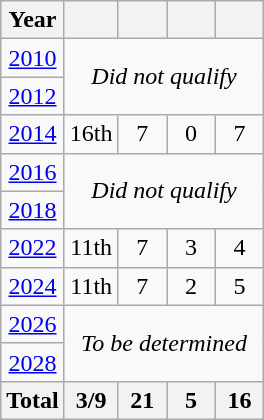<table class="wikitable" style="text-align:center">
<tr>
<th>Year</th>
<th></th>
<th width=25></th>
<th width=25></th>
<th width=25></th>
</tr>
<tr>
<td> <a href='#'>2010</a></td>
<td colspan=4 rowspan=2><em>Did not qualify</em></td>
</tr>
<tr>
<td> <a href='#'>2012</a></td>
</tr>
<tr>
<td> <a href='#'>2014</a></td>
<td>16th</td>
<td>7</td>
<td>0</td>
<td>7</td>
</tr>
<tr>
<td> <a href='#'>2016</a></td>
<td colspan=4 rowspan=2><em>Did not qualify</em></td>
</tr>
<tr>
<td> <a href='#'>2018</a></td>
</tr>
<tr>
<td> <a href='#'>2022</a></td>
<td>11th</td>
<td>7</td>
<td>3</td>
<td>4</td>
</tr>
<tr>
<td> <a href='#'>2024</a></td>
<td>11th</td>
<td>7</td>
<td>2</td>
<td>5</td>
</tr>
<tr>
<td> <a href='#'>2026</a></td>
<td colspan=4 rowspan=2><em>To be determined</em></td>
</tr>
<tr>
<td> <a href='#'>2028</a></td>
</tr>
<tr>
<th>Total</th>
<th>3/9</th>
<th>21</th>
<th>5</th>
<th>16</th>
</tr>
</table>
